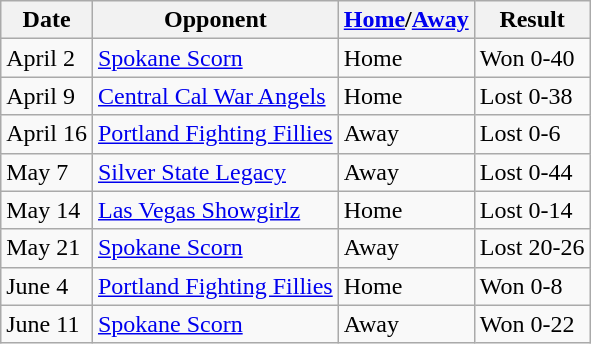<table class="wikitable">
<tr>
<th>Date</th>
<th>Opponent</th>
<th><a href='#'>Home</a>/<a href='#'>Away</a></th>
<th>Result</th>
</tr>
<tr>
<td>April 2</td>
<td><a href='#'>Spokane Scorn</a></td>
<td>Home</td>
<td>Won 0-40</td>
</tr>
<tr>
<td>April 9</td>
<td><a href='#'>Central Cal War Angels</a></td>
<td>Home</td>
<td>Lost 0-38</td>
</tr>
<tr>
<td>April 16</td>
<td><a href='#'>Portland Fighting Fillies</a></td>
<td>Away</td>
<td>Lost 0-6</td>
</tr>
<tr>
<td>May 7</td>
<td><a href='#'>Silver State Legacy</a></td>
<td>Away</td>
<td>Lost 0-44</td>
</tr>
<tr>
<td>May 14</td>
<td><a href='#'>Las Vegas Showgirlz</a></td>
<td>Home</td>
<td>Lost 0-14</td>
</tr>
<tr>
<td>May 21</td>
<td><a href='#'>Spokane Scorn</a></td>
<td>Away</td>
<td>Lost 20-26</td>
</tr>
<tr>
<td>June 4</td>
<td><a href='#'>Portland Fighting Fillies</a></td>
<td>Home</td>
<td>Won 0-8</td>
</tr>
<tr>
<td>June 11</td>
<td><a href='#'>Spokane Scorn</a></td>
<td>Away</td>
<td>Won 0-22</td>
</tr>
</table>
